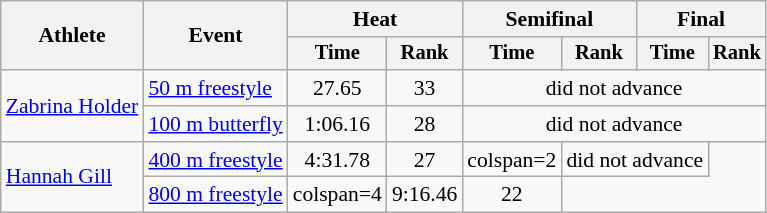<table class=wikitable style="font-size:90%">
<tr>
<th rowspan=2>Athlete</th>
<th rowspan=2>Event</th>
<th colspan="2">Heat</th>
<th colspan="2">Semifinal</th>
<th colspan="2">Final</th>
</tr>
<tr style="font-size:95%">
<th>Time</th>
<th>Rank</th>
<th>Time</th>
<th>Rank</th>
<th>Time</th>
<th>Rank</th>
</tr>
<tr align=center>
<td align=left rowspan=2><a href='#'>Zabrina Holder</a></td>
<td align=left><a href='#'>50 m freestyle</a></td>
<td>27.65</td>
<td>33</td>
<td colspan=4>did not advance</td>
</tr>
<tr align=center>
<td align=left><a href='#'>100 m butterfly</a></td>
<td>1:06.16</td>
<td>28</td>
<td colspan=4>did not advance</td>
</tr>
<tr align=center>
<td align=left rowspan=2><a href='#'>Hannah Gill</a></td>
<td align=left><a href='#'>400 m freestyle</a></td>
<td>4:31.78</td>
<td>27</td>
<td>colspan=2 </td>
<td colspan=2>did not advance</td>
</tr>
<tr align=center>
<td align=left><a href='#'>800 m freestyle</a></td>
<td>colspan=4 </td>
<td>9:16.46</td>
<td>22</td>
</tr>
</table>
